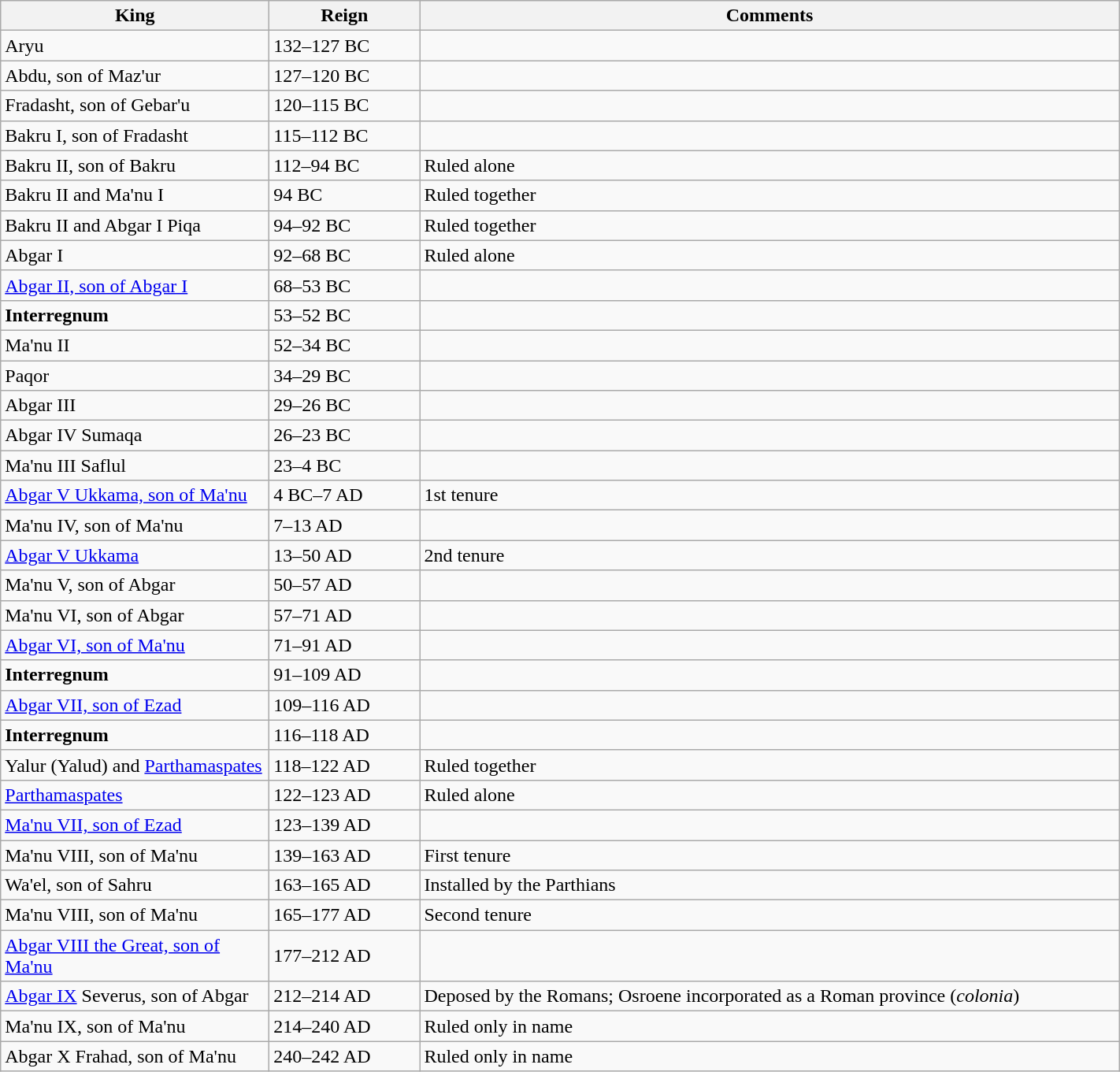<table class="wikitable" align="center"  style="margin: 1em auto 1em auto; width: 75%">
<tr>
<th width="220px">King</th>
<th align="center"  width="120px">Reign</th>
<th>Comments</th>
</tr>
<tr>
<td>Aryu</td>
<td>132–127 BC</td>
<td></td>
</tr>
<tr>
<td>Abdu, son of Maz'ur</td>
<td>127–120 BC</td>
<td></td>
</tr>
<tr>
<td>Fradasht, son of Gebar'u</td>
<td>120–115 BC</td>
<td></td>
</tr>
<tr>
<td>Bakru I, son of Fradasht</td>
<td>115–112 BC</td>
<td></td>
</tr>
<tr>
<td>Bakru II, son of Bakru</td>
<td>112–94 BC</td>
<td>Ruled alone</td>
</tr>
<tr>
<td>Bakru II and Ma'nu I</td>
<td>94 BC</td>
<td>Ruled together</td>
</tr>
<tr>
<td>Bakru II and Abgar I Piqa</td>
<td>94–92 BC</td>
<td>Ruled together</td>
</tr>
<tr>
<td>Abgar I</td>
<td>92–68 BC</td>
<td>Ruled alone</td>
</tr>
<tr>
<td><a href='#'>Abgar II, son of Abgar I</a></td>
<td>68–53 BC</td>
<td></td>
</tr>
<tr>
<td><strong>Interregnum</strong></td>
<td>53–52 BC</td>
<td></td>
</tr>
<tr>
<td>Ma'nu II</td>
<td>52–34 BC</td>
<td></td>
</tr>
<tr>
<td>Paqor</td>
<td>34–29 BC</td>
<td></td>
</tr>
<tr>
<td>Abgar III</td>
<td>29–26 BC</td>
<td></td>
</tr>
<tr>
<td>Abgar IV Sumaqa</td>
<td>26–23 BC</td>
<td></td>
</tr>
<tr>
<td>Ma'nu III Saflul</td>
<td>23–4 BC</td>
<td></td>
</tr>
<tr>
<td><a href='#'>Abgar V Ukkama, son of Ma'nu</a></td>
<td>4 BC–7 AD</td>
<td>1st tenure</td>
</tr>
<tr>
<td>Ma'nu IV, son of Ma'nu</td>
<td>7–13 AD</td>
<td></td>
</tr>
<tr>
<td><a href='#'>Abgar V Ukkama</a></td>
<td>13–50 AD</td>
<td>2nd tenure</td>
</tr>
<tr>
<td>Ma'nu V, son of Abgar</td>
<td>50–57 AD</td>
<td></td>
</tr>
<tr>
<td>Ma'nu VI, son of Abgar</td>
<td>57–71 AD</td>
<td></td>
</tr>
<tr>
<td><a href='#'>Abgar VI, son of Ma'nu</a></td>
<td>71–91 AD</td>
<td></td>
</tr>
<tr>
<td><strong>Interregnum</strong></td>
<td>91–109 AD</td>
<td></td>
</tr>
<tr>
<td><a href='#'>Abgar VII, son of Ezad</a></td>
<td>109–116 AD</td>
<td></td>
</tr>
<tr>
<td><strong>Interregnum</strong></td>
<td>116–118 AD</td>
<td></td>
</tr>
<tr>
<td>Yalur (Yalud) and <a href='#'>Parthamaspates</a></td>
<td>118–122 AD</td>
<td>Ruled together</td>
</tr>
<tr>
<td><a href='#'>Parthamaspates</a></td>
<td>122–123 AD</td>
<td>Ruled alone</td>
</tr>
<tr>
<td><a href='#'>Ma'nu VII, son of Ezad</a></td>
<td>123–139 AD</td>
<td></td>
</tr>
<tr>
<td>Ma'nu VIII, son of Ma'nu</td>
<td>139–163 AD</td>
<td>First tenure</td>
</tr>
<tr>
<td>Wa'el, son of Sahru</td>
<td>163–165 AD</td>
<td>Installed by the Parthians</td>
</tr>
<tr>
<td>Ma'nu VIII, son of Ma'nu</td>
<td>165–177 AD</td>
<td>Second tenure</td>
</tr>
<tr>
<td><a href='#'>Abgar VIII the Great, son of Ma'nu</a></td>
<td>177–212 AD</td>
<td></td>
</tr>
<tr>
<td><a href='#'>Abgar IX</a> Severus, son of Abgar</td>
<td>212–214 AD</td>
<td>Deposed by the Romans; Osroene incorporated as a Roman province (<em>colonia</em>)</td>
</tr>
<tr>
<td>Ma'nu IX, son of Ma'nu</td>
<td>214–240 AD</td>
<td>Ruled only in name</td>
</tr>
<tr>
<td>Abgar X Frahad, son of Ma'nu</td>
<td>240–242 AD</td>
<td>Ruled only in name</td>
</tr>
</table>
